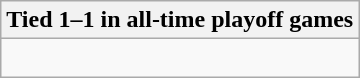<table class="wikitable collapsible collapsed">
<tr>
<th>Tied 1–1 in all-time playoff games</th>
</tr>
<tr>
<td><br>
</td>
</tr>
</table>
